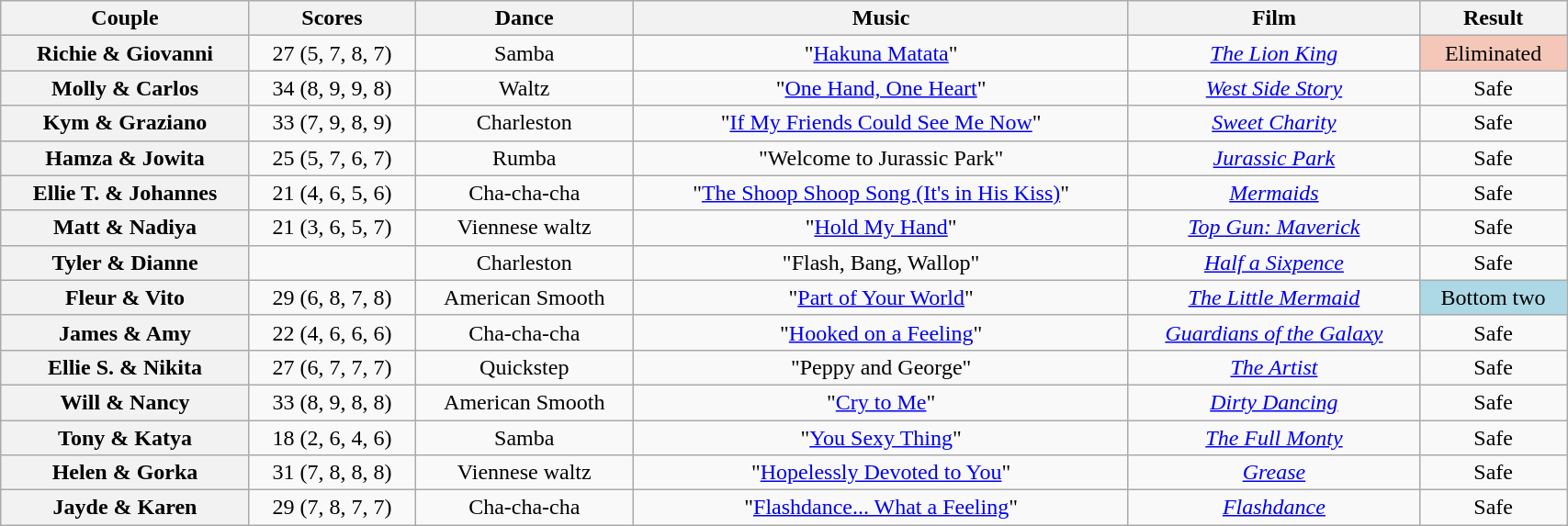<table class="wikitable sortable" style="text-align:center; width: 90%">
<tr>
<th scope="col">Couple</th>
<th scope="col">Scores</th>
<th scope="col" class="unsortable">Dance</th>
<th scope="col" class="unsortable">Music</th>
<th scope="col" class="unsortable">Film</th>
<th scope="col" class="unsortable">Result</th>
</tr>
<tr>
<th scope="row">Richie & Giovanni</th>
<td>27 (5, 7, 8, 7)</td>
<td>Samba</td>
<td>"<a href='#'>Hakuna Matata</a>"</td>
<td><em><a href='#'>The Lion King</a></em></td>
<td bgcolor="f4c7b8">Eliminated</td>
</tr>
<tr>
<th scope="row">Molly & Carlos</th>
<td>34 (8, 9, 9, 8)</td>
<td>Waltz</td>
<td>"<a href='#'>One Hand, One Heart</a>"</td>
<td><em><a href='#'>West Side Story</a></em></td>
<td>Safe</td>
</tr>
<tr>
<th scope="row">Kym & Graziano</th>
<td>33 (7, 9, 8, 9)</td>
<td>Charleston</td>
<td>"<a href='#'>If My Friends Could See Me Now</a>"</td>
<td><em><a href='#'>Sweet Charity</a></em></td>
<td>Safe</td>
</tr>
<tr>
<th scope="row">Hamza & Jowita</th>
<td>25 (5, 7, 6, 7)</td>
<td>Rumba</td>
<td>"Welcome to Jurassic Park"</td>
<td><em><a href='#'>Jurassic Park</a></em></td>
<td>Safe</td>
</tr>
<tr>
<th scope="row">Ellie T. & Johannes</th>
<td>21 (4, 6, 5, 6)</td>
<td>Cha-cha-cha</td>
<td>"<a href='#'>The Shoop Shoop Song (It's in His Kiss)</a>"</td>
<td><em><a href='#'>Mermaids</a></em></td>
<td>Safe</td>
</tr>
<tr>
<th scope="row">Matt & Nadiya</th>
<td>21 (3, 6, 5, 7)</td>
<td>Viennese waltz</td>
<td>"<a href='#'>Hold My Hand</a>"</td>
<td><em><a href='#'>Top Gun: Maverick</a></em></td>
<td>Safe</td>
</tr>
<tr>
<th scope="row">Tyler & Dianne</th>
<td></td>
<td>Charleston</td>
<td>"Flash, Bang, Wallop"</td>
<td><em><a href='#'>Half a Sixpence</a></em></td>
<td>Safe</td>
</tr>
<tr>
<th scope="row">Fleur & Vito</th>
<td>29 (6, 8, 7, 8)</td>
<td>American Smooth</td>
<td>"<a href='#'>Part of Your World</a>"</td>
<td><em><a href='#'>The Little Mermaid</a></em></td>
<td bgcolor="lightblue">Bottom two</td>
</tr>
<tr>
<th scope="row">James & Amy</th>
<td>22 (4, 6, 6, 6)</td>
<td>Cha-cha-cha</td>
<td>"<a href='#'>Hooked on a Feeling</a>"</td>
<td><em><a href='#'>Guardians of the Galaxy</a></em></td>
<td>Safe</td>
</tr>
<tr>
<th scope="row">Ellie S. & Nikita</th>
<td>27 (6, 7, 7, 7)</td>
<td>Quickstep</td>
<td>"Peppy and George"</td>
<td><em><a href='#'>The Artist</a></em></td>
<td>Safe</td>
</tr>
<tr>
<th scope="row">Will & Nancy</th>
<td>33 (8, 9, 8, 8)</td>
<td>American Smooth</td>
<td>"<a href='#'>Cry to Me</a>"</td>
<td><em><a href='#'>Dirty Dancing</a></em></td>
<td>Safe</td>
</tr>
<tr>
<th scope="row">Tony & Katya</th>
<td>18 (2, 6, 4, 6)</td>
<td>Samba</td>
<td>"<a href='#'>You Sexy Thing</a>"</td>
<td><em><a href='#'>The Full Monty</a></em></td>
<td>Safe</td>
</tr>
<tr>
<th scope="row">Helen & Gorka</th>
<td>31 (7, 8, 8, 8)</td>
<td>Viennese waltz</td>
<td>"<a href='#'>Hopelessly Devoted to You</a>"</td>
<td><em><a href='#'>Grease</a></em></td>
<td>Safe</td>
</tr>
<tr>
<th scope="row">Jayde & Karen</th>
<td>29 (7, 8, 7, 7)</td>
<td>Cha-cha-cha</td>
<td>"<a href='#'>Flashdance... What a Feeling</a>"</td>
<td><em><a href='#'>Flashdance</a></em></td>
<td>Safe</td>
</tr>
</table>
